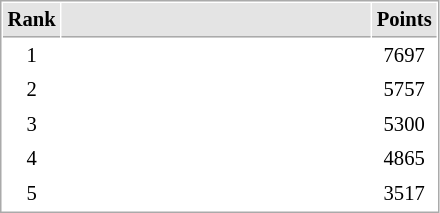<table cellspacing="1" cellpadding="3" style="border:1px solid #aaa; font-size:86%;">
<tr style="background:#e4e4e4;">
<th style="border-bottom:1px solid #aaa; width:10px;">Rank</th>
<th style="border-bottom:1px solid #aaa; width:200px;"></th>
<th style="border-bottom:1px solid #aaa; width:20px;">Points</th>
</tr>
<tr>
<td align=center>1</td>
<td></td>
<td align=center>7697</td>
</tr>
<tr>
<td align=center>2</td>
<td></td>
<td align=center>5757</td>
</tr>
<tr>
<td align=center>3</td>
<td></td>
<td align=center>5300</td>
</tr>
<tr>
<td align=center>4</td>
<td></td>
<td align=center>4865</td>
</tr>
<tr>
<td align=center>5</td>
<td></td>
<td align=center>3517</td>
</tr>
</table>
